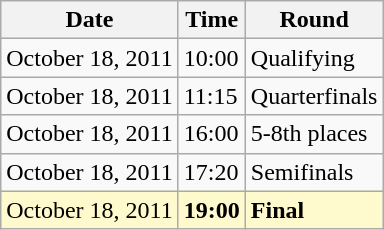<table class="wikitable">
<tr>
<th>Date</th>
<th>Time</th>
<th>Round</th>
</tr>
<tr>
<td>October 18, 2011</td>
<td>10:00</td>
<td>Qualifying</td>
</tr>
<tr>
<td>October 18, 2011</td>
<td>11:15</td>
<td>Quarterfinals</td>
</tr>
<tr>
<td>October 18, 2011</td>
<td>16:00</td>
<td>5-8th places</td>
</tr>
<tr>
<td>October 18, 2011</td>
<td>17:20</td>
<td>Semifinals</td>
</tr>
<tr style=background:lemonchiffon>
<td>October 18, 2011</td>
<td><strong>19:00</strong></td>
<td><strong>Final</strong></td>
</tr>
</table>
